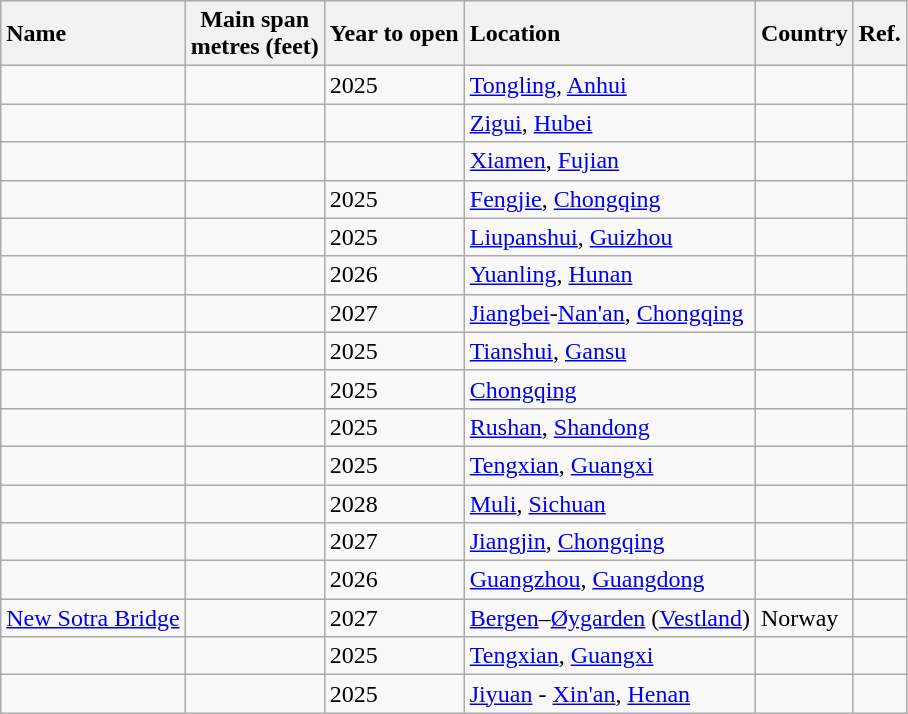<table class="wikitable sortable static-row-numbers">
<tr>
<th style="text-align:left;">Name</th>
<th style="text-align:center;">Main span<br>metres (feet)</th>
<th style="text-align:center;">Year to open</th>
<th style="text-align:left;">Location</th>
<th style="text-align:left;">Country</th>
<th style="text-align:left;">Ref.</th>
</tr>
<tr>
<td></td>
<td></td>
<td>2025</td>
<td><a href='#'>Tongling</a>, <a href='#'>Anhui</a><br></td>
<td></td>
<td></td>
</tr>
<tr>
<td></td>
<td></td>
<td></td>
<td><a href='#'>Zigui</a>, <a href='#'>Hubei</a></td>
<td></td>
<td></td>
</tr>
<tr>
<td></td>
<td></td>
<td></td>
<td><a href='#'>Xiamen</a>, <a href='#'>Fujian</a></td>
<td></td>
<td></td>
</tr>
<tr>
<td></td>
<td></td>
<td>2025</td>
<td><a href='#'>Fengjie</a>, <a href='#'>Chongqing</a></td>
<td></td>
<td></td>
</tr>
<tr>
<td></td>
<td></td>
<td>2025</td>
<td><a href='#'>Liupanshui</a>, <a href='#'>Guizhou</a></td>
<td></td>
<td></td>
</tr>
<tr>
<td></td>
<td></td>
<td>2026</td>
<td><a href='#'>Yuanling</a>, <a href='#'>Hunan</a></td>
<td></td>
<td></td>
</tr>
<tr>
<td></td>
<td></td>
<td>2027</td>
<td><a href='#'>Jiangbei</a>-<a href='#'>Nan'an</a>, <a href='#'>Chongqing</a></td>
<td></td>
<td></td>
</tr>
<tr>
<td></td>
<td></td>
<td>2025</td>
<td><a href='#'>Tianshui</a>, <a href='#'>Gansu</a></td>
<td></td>
<td></td>
</tr>
<tr>
<td></td>
<td></td>
<td>2025</td>
<td><a href='#'>Chongqing</a></td>
<td></td>
<td></td>
</tr>
<tr>
<td></td>
<td></td>
<td>2025</td>
<td><a href='#'>Rushan</a>, <a href='#'>Shandong</a></td>
<td></td>
<td></td>
</tr>
<tr>
<td></td>
<td></td>
<td>2025</td>
<td><a href='#'>Tengxian</a>, <a href='#'>Guangxi</a></td>
<td></td>
<td></td>
</tr>
<tr>
<td></td>
<td></td>
<td>2028</td>
<td><a href='#'>Muli</a>, <a href='#'>Sichuan</a></td>
<td></td>
<td></td>
</tr>
<tr>
<td></td>
<td></td>
<td>2027</td>
<td><a href='#'>Jiangjin</a>, <a href='#'>Chongqing</a></td>
<td></td>
<td></td>
</tr>
<tr>
<td></td>
<td></td>
<td>2026</td>
<td><a href='#'>Guangzhou</a>, <a href='#'>Guangdong</a></td>
<td></td>
<td></td>
</tr>
<tr>
<td><a href='#'>New Sotra Bridge</a></td>
<td></td>
<td>2027</td>
<td><a href='#'>Bergen</a>–<a href='#'>Øygarden</a> (<a href='#'>Vestland</a>)</td>
<td>Norway</td>
<td></td>
</tr>
<tr>
<td></td>
<td></td>
<td>2025</td>
<td><a href='#'>Tengxian</a>, <a href='#'>Guangxi</a></td>
<td></td>
<td></td>
</tr>
<tr>
<td></td>
<td></td>
<td>2025</td>
<td><a href='#'>Jiyuan</a> - <a href='#'>Xin'an</a>, <a href='#'>Henan</a></td>
<td></td>
<td></td>
</tr>
</table>
